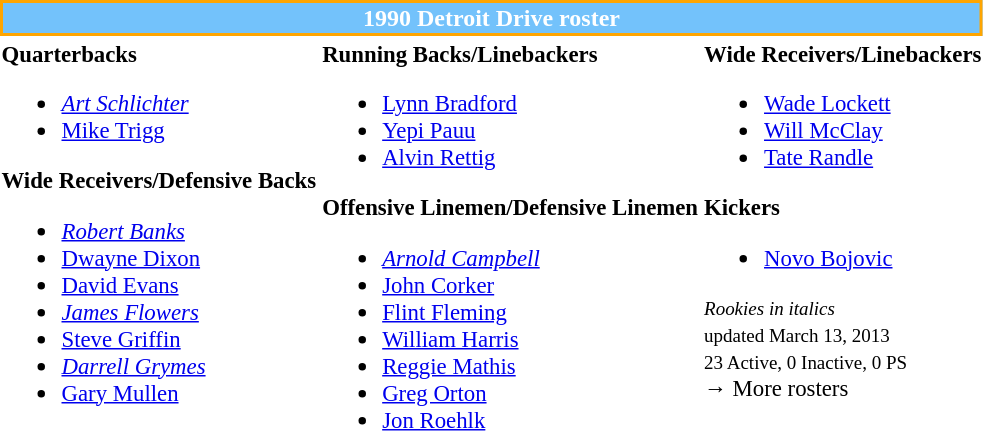<table class="toccolours" style="text-align: left;">
<tr>
<th colspan="7" style="background:#73C2FB; border:2px solid orange; color:white; text-align:center;">1990 Detroit Drive roster</th>
</tr>
<tr>
<td style="font-size: 95%;" valign="top"><strong>Quarterbacks</strong><br><ul><li> <em><a href='#'>Art Schlichter</a></em></li><li> <a href='#'>Mike Trigg</a></li></ul><strong>Wide Receivers/Defensive Backs</strong><ul><li> <em><a href='#'>Robert Banks</a></em></li><li> <a href='#'>Dwayne Dixon</a></li><li> <a href='#'>David Evans</a></li><li> <em><a href='#'>James Flowers</a></em></li><li> <a href='#'>Steve Griffin</a></li><li> <em><a href='#'>Darrell Grymes</a></em></li><li> <a href='#'>Gary Mullen</a></li></ul></td>
<td style="font-size: 95%;" valign="top"><strong>Running Backs/Linebackers</strong><br><ul><li> <a href='#'>Lynn Bradford</a></li><li> <a href='#'>Yepi Pauu</a></li><li> <a href='#'>Alvin Rettig</a></li></ul><strong>Offensive Linemen/Defensive Linemen</strong><ul><li> <em><a href='#'>Arnold Campbell</a></em></li><li> <a href='#'>John Corker</a></li><li> <a href='#'>Flint Fleming</a></li><li> <a href='#'>William Harris</a></li><li> <a href='#'>Reggie Mathis</a></li><li> <a href='#'>Greg Orton</a></li><li> <a href='#'>Jon Roehlk</a></li></ul></td>
<td style="font-size: 95%;" valign="top"><strong>Wide Receivers/Linebackers</strong><br><ul><li> <a href='#'>Wade Lockett</a></li><li> <a href='#'>Will McClay</a></li><li> <a href='#'>Tate Randle</a></li></ul><strong>Kickers</strong><ul><li> <a href='#'>Novo Bojovic</a></li></ul><small><em>Rookies in italics</em><br> updated March 13, 2013</small><br>
<small>23 Active, 0 Inactive, 0 PS</small><br>→ More rosters</td>
</tr>
<tr>
</tr>
</table>
